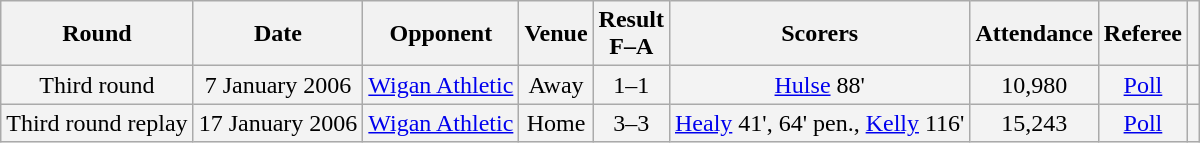<table class="wikitable sortable" style="text-align:center">
<tr>
<th>Round</th>
<th>Date</th>
<th>Opponent</th>
<th>Venue</th>
<th>Result<br>F–A</th>
<th class="unsortable">Scorers</th>
<th>Attendance</th>
<th class="unsortable">Referee</th>
<th class="unsortable"></th>
</tr>
<tr style="background-color: #f3f3f3;">
<td>Third round</td>
<td>7 January 2006</td>
<td><a href='#'>Wigan Athletic</a></td>
<td>Away</td>
<td>1–1</td>
<td><a href='#'>Hulse</a> 88'</td>
<td>10,980</td>
<td><a href='#'>Poll</a></td>
<td></td>
</tr>
<tr style="background-color: #f3f3f3;">
<td>Third round replay</td>
<td>17 January 2006</td>
<td><a href='#'>Wigan Athletic</a></td>
<td>Home</td>
<td>3–3 </td>
<td><a href='#'>Healy</a> 41', 64' pen., <a href='#'>Kelly</a> 116'</td>
<td>15,243</td>
<td><a href='#'>Poll</a></td>
<td></td>
</tr>
</table>
